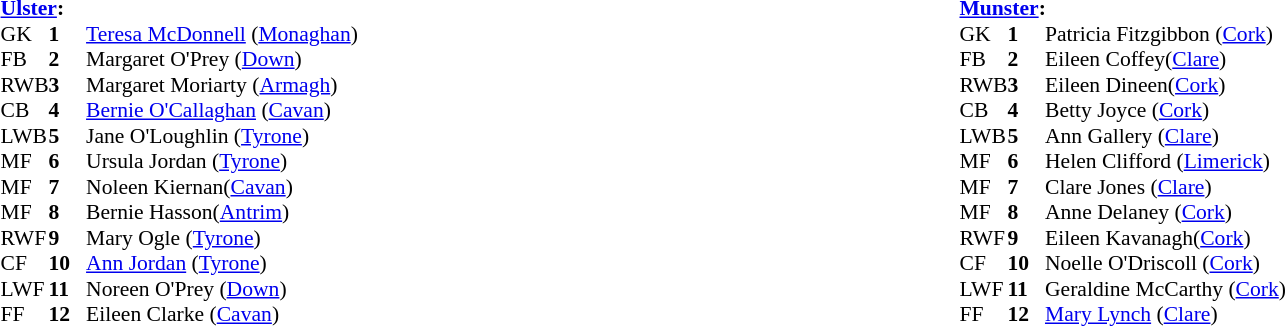<table width="100%">
<tr>
<td valign="top"></td>
<td valign="top" width="50%"><br><table style="font-size: 90%" cellspacing="0" cellpadding="0" align=center>
<tr>
<td colspan="4"><strong><a href='#'>Ulster</a>:</strong></td>
</tr>
<tr>
<th width="25"></th>
<th width="25"></th>
</tr>
<tr>
<td>GK</td>
<td><strong>1</strong></td>
<td><a href='#'>Teresa McDonnell</a> (<a href='#'>Monaghan</a>)</td>
</tr>
<tr>
<td>FB</td>
<td><strong>2</strong></td>
<td>Margaret O'Prey (<a href='#'>Down</a>)</td>
</tr>
<tr>
<td>RWB</td>
<td><strong>3</strong></td>
<td>Margaret Moriarty (<a href='#'>Armagh</a>)</td>
</tr>
<tr>
<td>CB</td>
<td><strong>4</strong></td>
<td><a href='#'>Bernie O'Callaghan</a> (<a href='#'>Cavan</a>)</td>
</tr>
<tr>
<td>LWB</td>
<td><strong>5</strong></td>
<td>Jane O'Loughlin (<a href='#'>Tyrone</a>)</td>
</tr>
<tr>
<td>MF</td>
<td><strong>6</strong></td>
<td>Ursula Jordan (<a href='#'>Tyrone</a>)</td>
</tr>
<tr>
<td>MF</td>
<td><strong>7</strong></td>
<td>Noleen Kiernan(<a href='#'>Cavan</a>)</td>
</tr>
<tr>
<td>MF</td>
<td><strong>8</strong></td>
<td>Bernie Hasson(<a href='#'>Antrim</a>)</td>
</tr>
<tr>
<td>RWF</td>
<td><strong>9</strong></td>
<td>Mary Ogle (<a href='#'>Tyrone</a>)</td>
</tr>
<tr>
<td>CF</td>
<td><strong>10</strong></td>
<td><a href='#'>Ann Jordan</a> (<a href='#'>Tyrone</a>)</td>
</tr>
<tr>
<td>LWF</td>
<td><strong>11</strong></td>
<td>Noreen O'Prey (<a href='#'>Down</a>)</td>
</tr>
<tr>
<td>FF</td>
<td><strong>12</strong></td>
<td>Eileen Clarke (<a href='#'>Cavan</a>)</td>
</tr>
<tr>
</tr>
</table>
</td>
<td valign="top" width="50%"><br><table style="font-size: 90%" cellspacing="0" cellpadding="0" align=center>
<tr>
<td colspan="4"><strong><a href='#'>Munster</a>:</strong></td>
</tr>
<tr>
<th width="25"></th>
<th width="25"></th>
</tr>
<tr>
<td>GK</td>
<td><strong>1</strong></td>
<td>Patricia Fitzgibbon (<a href='#'>Cork</a>)</td>
</tr>
<tr>
<td>FB</td>
<td><strong>2</strong></td>
<td>Eileen Coffey(<a href='#'>Clare</a>)</td>
</tr>
<tr>
<td>RWB</td>
<td><strong>3</strong></td>
<td>Eileen Dineen(<a href='#'>Cork</a>)</td>
</tr>
<tr>
<td>CB</td>
<td><strong>4</strong></td>
<td>Betty Joyce (<a href='#'>Cork</a>)</td>
</tr>
<tr>
<td>LWB</td>
<td><strong>5</strong></td>
<td>Ann Gallery (<a href='#'>Clare</a>)</td>
</tr>
<tr>
<td>MF</td>
<td><strong>6</strong></td>
<td>Helen Clifford (<a href='#'>Limerick</a>)</td>
</tr>
<tr>
<td>MF</td>
<td><strong>7</strong></td>
<td>Clare Jones (<a href='#'>Clare</a>)</td>
</tr>
<tr>
<td>MF</td>
<td><strong>8</strong></td>
<td>Anne Delaney (<a href='#'>Cork</a>)</td>
</tr>
<tr>
<td>RWF</td>
<td><strong>9</strong></td>
<td>Eileen Kavanagh(<a href='#'>Cork</a>)</td>
</tr>
<tr>
<td>CF</td>
<td><strong>10</strong></td>
<td>Noelle O'Driscoll (<a href='#'>Cork</a>)</td>
</tr>
<tr>
<td>LWF</td>
<td><strong>11</strong></td>
<td>Geraldine McCarthy (<a href='#'>Cork</a>)</td>
</tr>
<tr>
<td>FF</td>
<td><strong>12</strong></td>
<td><a href='#'>Mary Lynch</a> (<a href='#'>Clare</a>)</td>
</tr>
<tr>
</tr>
</table>
</td>
</tr>
</table>
